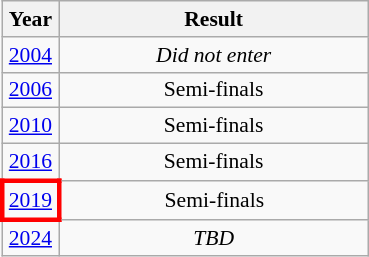<table class="wikitable" style="text-align: center; font-size:90%">
<tr>
<th>Year</th>
<th style="width:200px">Result</th>
</tr>
<tr>
<td> <a href='#'>2004</a></td>
<td><em>Did not enter</em></td>
</tr>
<tr>
<td> <a href='#'>2006</a></td>
<td> Semi-finals</td>
</tr>
<tr>
<td> <a href='#'>2010</a></td>
<td> Semi-finals</td>
</tr>
<tr>
<td> <a href='#'>2016</a></td>
<td> Semi-finals</td>
</tr>
<tr>
<td style="border: 3px solid red"> <a href='#'>2019</a></td>
<td> Semi-finals</td>
</tr>
<tr>
<td> <a href='#'>2024</a></td>
<td><em>TBD</em></td>
</tr>
</table>
